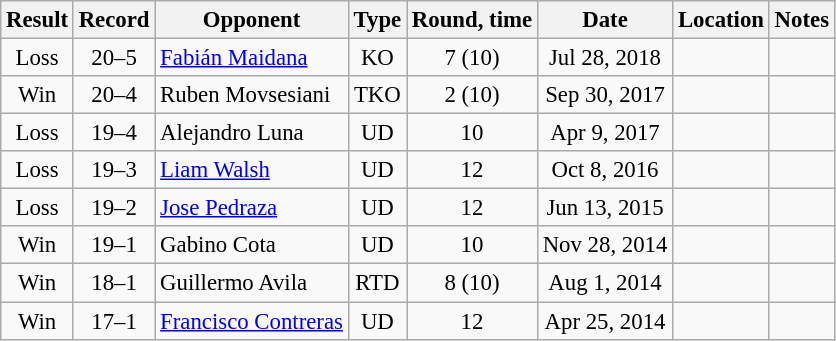<table class="wikitable" style="text-align:center; font-size:95%">
<tr>
<th>Result</th>
<th>Record</th>
<th>Opponent</th>
<th>Type</th>
<th>Round, time</th>
<th>Date</th>
<th>Location</th>
<th>Notes</th>
</tr>
<tr>
<td>Loss</td>
<td>20–5</td>
<td style="text-align:left;"> <a href='#'>Fabián Maidana</a></td>
<td>KO</td>
<td>7 (10)</td>
<td>Jul 28, 2018</td>
<td style="text-align:left;"> </td>
<td></td>
</tr>
<tr>
<td>Win</td>
<td>20–4</td>
<td style="text-align:left;"> Ruben Movsesiani</td>
<td>TKO</td>
<td>2 (10)</td>
<td>Sep 30, 2017</td>
<td style="text-align:left;"> </td>
<td></td>
</tr>
<tr>
<td>Loss</td>
<td>19–4</td>
<td style="text-align:left;"> Alejandro Luna</td>
<td>UD</td>
<td>10</td>
<td>Apr 9, 2017</td>
<td style="text-align:left;"> </td>
<td></td>
</tr>
<tr>
<td>Loss</td>
<td>19–3</td>
<td style="text-align:left;"> <a href='#'>Liam Walsh</a></td>
<td>UD</td>
<td>12</td>
<td>Oct 8, 2016</td>
<td style="text-align:left;"> </td>
<td></td>
</tr>
<tr>
<td>Loss</td>
<td>19–2</td>
<td style="text-align:left;"> <a href='#'>Jose Pedraza</a></td>
<td>UD</td>
<td>12</td>
<td>Jun 13, 2015</td>
<td style="text-align:left;"> </td>
<td style="text-align:left;"></td>
</tr>
<tr>
<td>Win</td>
<td>19–1</td>
<td style="text-align:left;"> Gabino Cota</td>
<td>UD</td>
<td>10</td>
<td>Nov 28, 2014</td>
<td style="text-align:left;"> </td>
<td></td>
</tr>
<tr>
<td>Win</td>
<td>18–1</td>
<td style="text-align:left;"> Guillermo Avila</td>
<td>RTD</td>
<td>8 (10)</td>
<td>Aug 1, 2014</td>
<td style="text-align:left;"> </td>
<td></td>
</tr>
<tr>
<td>Win</td>
<td>17–1</td>
<td style="text-align:left;"> <a href='#'>Francisco Contreras</a></td>
<td>UD</td>
<td>12</td>
<td>Apr 25, 2014</td>
<td style="text-align:left;"> </td>
<td style="text-align:left;"></td>
</tr>
</table>
